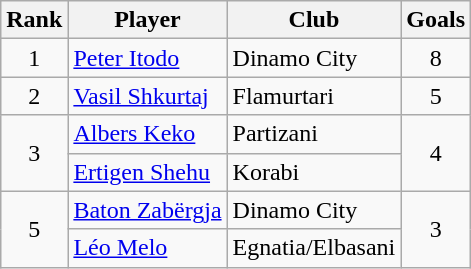<table class="wikitable" style="text-align:center">
<tr>
<th>Rank</th>
<th>Player</th>
<th>Club</th>
<th>Goals</th>
</tr>
<tr>
<td rowspan="1">1</td>
<td align="left"> <a href='#'>Peter Itodo</a></td>
<td align="left">Dinamo City</td>
<td rowspan="1">8</td>
</tr>
<tr>
<td rowspan="1">2</td>
<td align="left"> <a href='#'>Vasil Shkurtaj</a></td>
<td align="left">Flamurtari</td>
<td rowspan="1">5</td>
</tr>
<tr>
<td rowspan="2">3</td>
<td align="left"> <a href='#'>Albers Keko</a></td>
<td align="left">Partizani</td>
<td rowspan="2">4</td>
</tr>
<tr>
<td align="left"> <a href='#'>Ertigen Shehu</a></td>
<td align="left">Korabi</td>
</tr>
<tr>
<td rowspan="2">5</td>
<td align="left"> <a href='#'>Baton Zabërgja</a></td>
<td align="left">Dinamo City</td>
<td rowspan="2">3</td>
</tr>
<tr>
<td align="left"> <a href='#'>Léo Melo</a></td>
<td align="left">Egnatia/Elbasani</td>
</tr>
</table>
